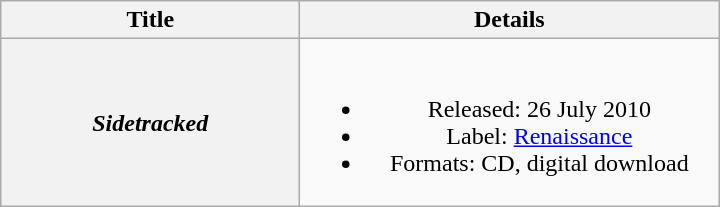<table class="wikitable plainrowheaders" style="text-align:center">
<tr>
<th scope="col" style="width:12em;">Title</th>
<th scope="col" style="width:17em;">Details</th>
</tr>
<tr>
<th scope="row"><em>Sidetracked</em></th>
<td><br><ul><li>Released: 26 July 2010</li><li>Label: <a href='#'>Renaissance</a></li><li>Formats: CD, digital download</li></ul></td>
</tr>
</table>
